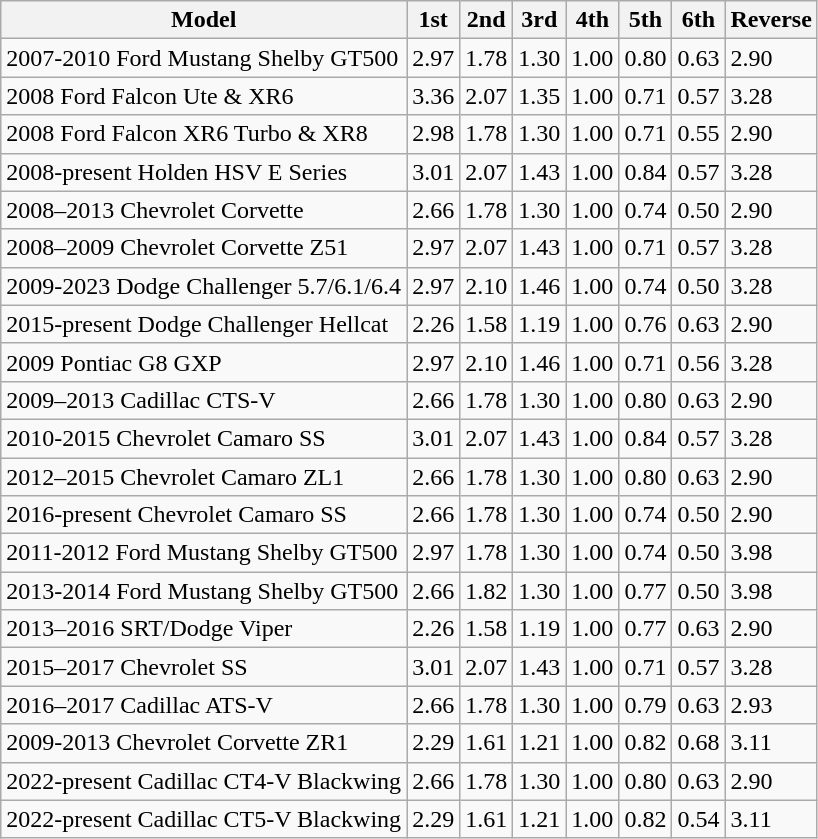<table class=wikitable>
<tr>
<th>Model</th>
<th>1st</th>
<th>2nd</th>
<th>3rd</th>
<th>4th</th>
<th>5th</th>
<th>6th</th>
<th>Reverse</th>
</tr>
<tr>
<td>2007-2010 Ford Mustang Shelby GT500</td>
<td>2.97</td>
<td>1.78</td>
<td>1.30</td>
<td>1.00</td>
<td>0.80</td>
<td>0.63</td>
<td>2.90</td>
</tr>
<tr>
<td>2008 Ford Falcon Ute & XR6</td>
<td>3.36</td>
<td>2.07</td>
<td>1.35</td>
<td>1.00</td>
<td>0.71</td>
<td>0.57</td>
<td>3.28</td>
</tr>
<tr>
<td>2008 Ford Falcon XR6 Turbo & XR8</td>
<td>2.98</td>
<td>1.78</td>
<td>1.30</td>
<td>1.00</td>
<td>0.71</td>
<td>0.55</td>
<td>2.90</td>
</tr>
<tr>
<td>2008-present Holden HSV E Series</td>
<td>3.01</td>
<td>2.07</td>
<td>1.43</td>
<td>1.00</td>
<td>0.84</td>
<td>0.57</td>
<td>3.28</td>
</tr>
<tr>
<td>2008–2013 Chevrolet Corvette</td>
<td>2.66</td>
<td>1.78</td>
<td>1.30</td>
<td>1.00</td>
<td>0.74</td>
<td>0.50</td>
<td>2.90</td>
</tr>
<tr>
<td>2008–2009 Chevrolet Corvette Z51</td>
<td>2.97</td>
<td>2.07</td>
<td>1.43</td>
<td>1.00</td>
<td>0.71</td>
<td>0.57</td>
<td>3.28</td>
</tr>
<tr>
<td>2009-2023 Dodge Challenger 5.7/6.1/6.4</td>
<td>2.97</td>
<td>2.10</td>
<td>1.46</td>
<td>1.00</td>
<td>0.74</td>
<td>0.50</td>
<td>3.28</td>
</tr>
<tr>
<td>2015-present Dodge Challenger Hellcat</td>
<td>2.26</td>
<td>1.58</td>
<td>1.19</td>
<td>1.00</td>
<td>0.76</td>
<td>0.63</td>
<td>2.90</td>
</tr>
<tr>
<td>2009 Pontiac G8 GXP</td>
<td>2.97</td>
<td>2.10</td>
<td>1.46</td>
<td>1.00</td>
<td>0.71</td>
<td>0.56</td>
<td>3.28</td>
</tr>
<tr>
<td>2009–2013 Cadillac CTS-V</td>
<td>2.66</td>
<td>1.78</td>
<td>1.30</td>
<td>1.00</td>
<td>0.80</td>
<td>0.63</td>
<td>2.90</td>
</tr>
<tr>
<td>2010-2015 Chevrolet Camaro SS</td>
<td>3.01</td>
<td>2.07</td>
<td>1.43</td>
<td>1.00</td>
<td>0.84</td>
<td>0.57</td>
<td>3.28</td>
</tr>
<tr>
<td>2012–2015 Chevrolet Camaro ZL1</td>
<td>2.66</td>
<td>1.78</td>
<td>1.30</td>
<td>1.00</td>
<td>0.80</td>
<td>0.63</td>
<td>2.90</td>
</tr>
<tr>
<td>2016-present Chevrolet Camaro SS</td>
<td>2.66</td>
<td>1.78</td>
<td>1.30</td>
<td>1.00</td>
<td>0.74</td>
<td>0.50</td>
<td>2.90</td>
</tr>
<tr>
<td>2011-2012 Ford Mustang Shelby GT500</td>
<td>2.97</td>
<td>1.78</td>
<td>1.30</td>
<td>1.00</td>
<td>0.74</td>
<td>0.50</td>
<td>3.98</td>
</tr>
<tr>
<td>2013-2014 Ford Mustang Shelby GT500</td>
<td>2.66</td>
<td>1.82</td>
<td>1.30</td>
<td>1.00</td>
<td>0.77</td>
<td>0.50</td>
<td>3.98</td>
</tr>
<tr>
<td>2013–2016 SRT/Dodge Viper</td>
<td>2.26</td>
<td>1.58</td>
<td>1.19</td>
<td>1.00</td>
<td>0.77</td>
<td>0.63</td>
<td>2.90</td>
</tr>
<tr>
<td>2015–2017 Chevrolet SS</td>
<td>3.01</td>
<td>2.07</td>
<td>1.43</td>
<td>1.00</td>
<td>0.71</td>
<td>0.57</td>
<td>3.28</td>
</tr>
<tr>
<td>2016–2017 Cadillac ATS-V</td>
<td>2.66</td>
<td>1.78</td>
<td>1.30</td>
<td>1.00</td>
<td>0.79</td>
<td>0.63</td>
<td>2.93</td>
</tr>
<tr>
<td>2009-2013 Chevrolet Corvette ZR1</td>
<td>2.29</td>
<td>1.61</td>
<td>1.21</td>
<td>1.00</td>
<td>0.82</td>
<td>0.68</td>
<td>3.11</td>
</tr>
<tr>
<td>2022-present Cadillac CT4-V Blackwing</td>
<td>2.66</td>
<td>1.78</td>
<td>1.30</td>
<td>1.00</td>
<td>0.80</td>
<td>0.63</td>
<td>2.90</td>
</tr>
<tr>
<td>2022-present Cadillac CT5-V Blackwing</td>
<td>2.29</td>
<td>1.61</td>
<td>1.21</td>
<td>1.00</td>
<td>0.82</td>
<td>0.54</td>
<td>3.11</td>
</tr>
</table>
